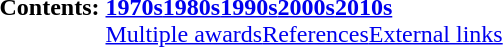<table id="toc" class="toc plainlinks" style="summary:Metro Manila Film Festival Award for Best Original Story">
<tr>
<th>Contents: </th>
<td><br><strong><a href='#'>1970s</a></strong><strong><a href='#'>1980s</a></strong><strong><a href='#'>1990s</a></strong><strong><a href='#'>2000s</a></strong><strong><a href='#'>2010s</a></strong><br>
<a href='#'>Multiple awards</a><a href='#'>References</a><a href='#'>External links</a></td>
</tr>
</table>
